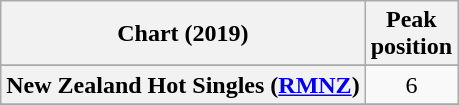<table class="wikitable sortable plainrowheaders" style="text-align:center">
<tr>
<th scope="col">Chart (2019)</th>
<th scope="col">Peak<br>position</th>
</tr>
<tr>
</tr>
<tr>
<th scope="row">New Zealand Hot Singles (<a href='#'>RMNZ</a>)</th>
<td>6</td>
</tr>
<tr>
</tr>
<tr>
</tr>
<tr>
</tr>
</table>
